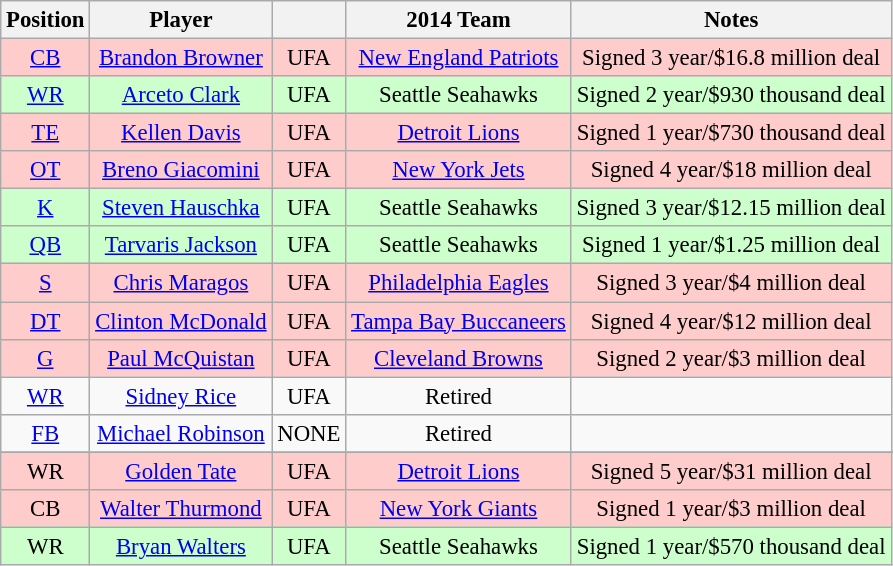<table class="wikitable" style="font-size: 95%; text-align: center;">
<tr>
<th>Position</th>
<th>Player</th>
<th></th>
<th>2014 Team</th>
<th>Notes</th>
</tr>
<tr style="background:#fcc;">
<td><a href='#'>CB</a></td>
<td><a href='#'>Brandon Browner</a></td>
<td>UFA</td>
<td><a href='#'>New England Patriots</a></td>
<td>Signed 3 year/$16.8 million deal</td>
</tr>
<tr style="background:#cfc;">
<td><a href='#'>WR</a></td>
<td><a href='#'>Arceto Clark</a></td>
<td>UFA</td>
<td>Seattle Seahawks</td>
<td>Signed 2 year/$930 thousand deal</td>
</tr>
<tr style="background:#fcc;">
<td><a href='#'>TE</a></td>
<td><a href='#'>Kellen Davis</a></td>
<td>UFA</td>
<td><a href='#'>Detroit Lions</a></td>
<td>Signed 1 year/$730 thousand deal</td>
</tr>
<tr style="background:#fcc;">
<td><a href='#'>OT</a></td>
<td><a href='#'>Breno Giacomini</a></td>
<td>UFA</td>
<td><a href='#'>New York Jets</a></td>
<td>Signed 4 year/$18 million deal</td>
</tr>
<tr style="background:#cfc;">
<td><a href='#'>K</a></td>
<td><a href='#'>Steven Hauschka</a></td>
<td>UFA</td>
<td>Seattle Seahawks</td>
<td>Signed 3 year/$12.15 million deal</td>
</tr>
<tr style="background:#cfc;">
<td><a href='#'>QB</a></td>
<td><a href='#'>Tarvaris Jackson</a></td>
<td>UFA</td>
<td>Seattle Seahawks</td>
<td>Signed 1 year/$1.25 million deal</td>
</tr>
<tr style="background:#fcc;">
<td><a href='#'>S</a></td>
<td><a href='#'>Chris Maragos</a></td>
<td>UFA</td>
<td><a href='#'>Philadelphia Eagles</a></td>
<td>Signed 3 year/$4 million deal</td>
</tr>
<tr style="background:#fcc;">
<td><a href='#'>DT</a></td>
<td><a href='#'>Clinton McDonald</a></td>
<td>UFA</td>
<td><a href='#'>Tampa Bay Buccaneers</a></td>
<td>Signed 4 year/$12 million deal</td>
</tr>
<tr style="background:#fcc;">
<td><a href='#'>G</a></td>
<td><a href='#'>Paul McQuistan</a></td>
<td>UFA</td>
<td><a href='#'>Cleveland Browns</a></td>
<td>Signed 2 year/$3 million deal</td>
</tr>
<tr>
<td><a href='#'>WR</a></td>
<td><a href='#'>Sidney Rice</a></td>
<td>UFA</td>
<td>Retired</td>
<td></td>
</tr>
<tr>
<td><a href='#'>FB</a></td>
<td><a href='#'>Michael Robinson</a></td>
<td>NONE</td>
<td>Retired</td>
<td></td>
</tr>
<tr | >
</tr>
<tr style="background:#fcc;">
<td>WR</td>
<td><a href='#'>Golden Tate</a></td>
<td>UFA</td>
<td><a href='#'>Detroit Lions</a></td>
<td>Signed 5 year/$31 million deal</td>
</tr>
<tr style="background:#fcc;">
<td>CB</td>
<td><a href='#'>Walter Thurmond</a></td>
<td>UFA</td>
<td><a href='#'>New York Giants</a></td>
<td>Signed 1 year/$3 million deal</td>
</tr>
<tr style="background:#cfc;">
<td>WR</td>
<td><a href='#'>Bryan Walters</a></td>
<td>UFA</td>
<td>Seattle Seahawks</td>
<td>Signed 1 year/$570 thousand deal</td>
</tr>
</table>
